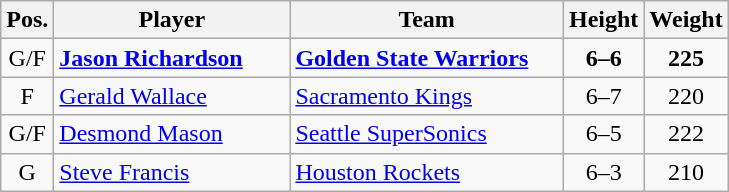<table class="wikitable">
<tr>
<th>Pos.</th>
<th style="width:150px;">Player</th>
<th width=175>Team</th>
<th>Height</th>
<th>Weight</th>
</tr>
<tr>
<td style="text-align:center">G/F</td>
<td><strong><a href='#'>Jason Richardson</a></strong></td>
<td><strong><a href='#'>Golden State Warriors</a></strong></td>
<td align=center><strong>6–6</strong></td>
<td align=center><strong>225</strong></td>
</tr>
<tr>
<td style="text-align:center">F</td>
<td><a href='#'>Gerald Wallace</a></td>
<td><a href='#'>Sacramento Kings</a></td>
<td align=center>6–7</td>
<td align=center>220</td>
</tr>
<tr>
<td style="text-align:center">G/F</td>
<td><a href='#'>Desmond Mason</a></td>
<td><a href='#'>Seattle SuperSonics</a></td>
<td align=center>6–5</td>
<td align=center>222</td>
</tr>
<tr>
<td style="text-align:center">G</td>
<td><a href='#'>Steve Francis</a></td>
<td><a href='#'>Houston Rockets</a></td>
<td align=center>6–3</td>
<td align=center>210</td>
</tr>
</table>
